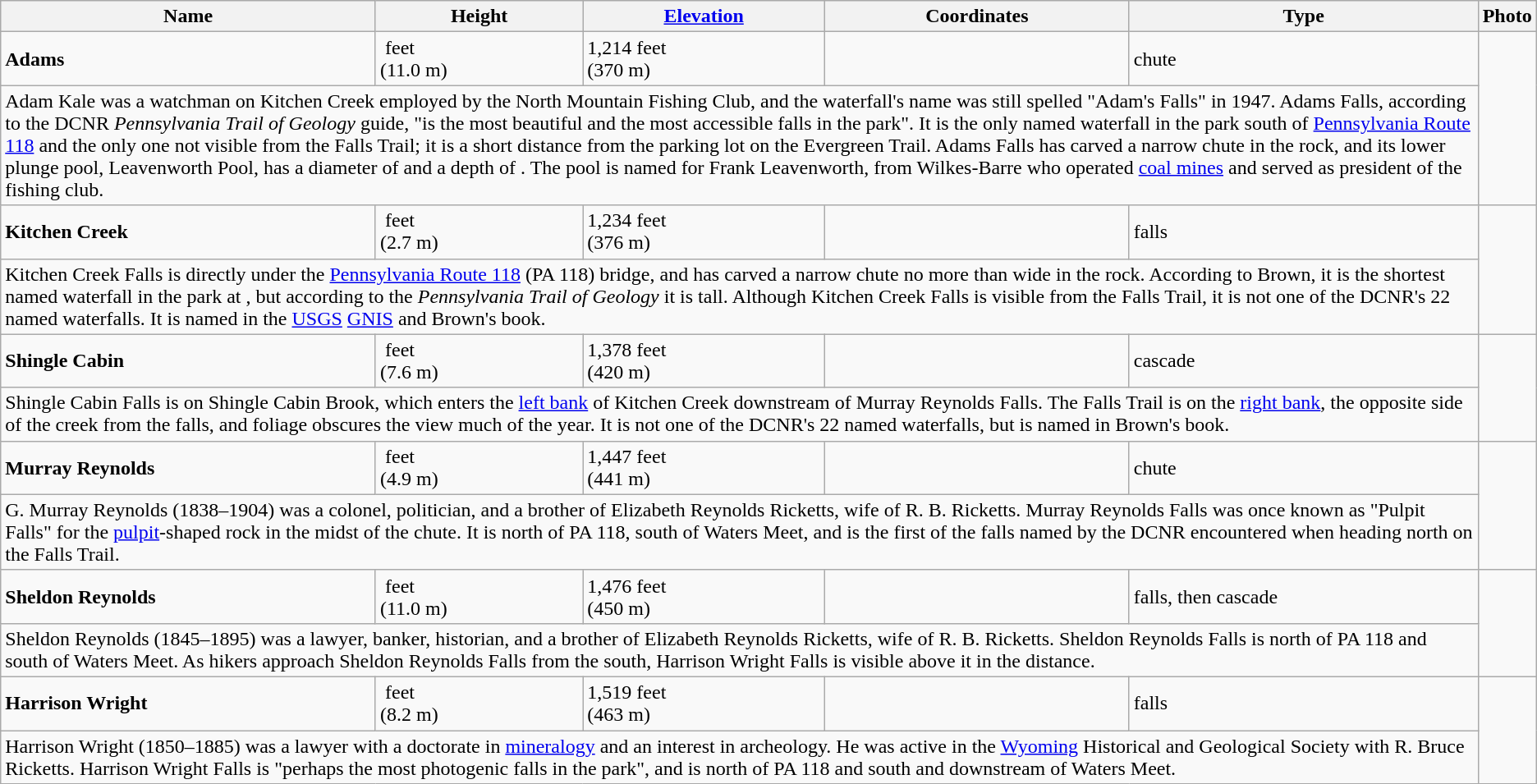<table class="wikitable">
<tr>
<th><strong>Name</strong></th>
<th><strong>Height</strong></th>
<th><strong><a href='#'>Elevation</a></strong></th>
<th><strong>Coordinates</strong></th>
<th><strong>Type</strong></th>
<th class="unsortable"><strong>Photo</strong></th>
</tr>
<tr>
<td><strong>Adams</strong></td>
<td> feet<br> (11.0 m)</td>
<td>1,214 feet<br> (370 m)</td>
<td></td>
<td>chute</td>
<td rowspan="2"></td>
</tr>
<tr>
<td colspan="5">Adam Kale was a watchman on Kitchen Creek employed by the North Mountain Fishing Club, and the waterfall's name was still spelled "Adam's Falls" in 1947. Adams Falls, according to the DCNR <em>Pennsylvania Trail of Geology</em> guide, "is the most beautiful and the most accessible falls in the park". It is the only named waterfall in the park south of <a href='#'>Pennsylvania Route 118</a> and the only one not visible from the Falls Trail; it is a short distance from the parking lot on the  Evergreen Trail. Adams Falls has carved a narrow chute in the rock, and its lower plunge pool, Leavenworth Pool, has a diameter of  and a depth of . The pool is named for Frank Leavenworth, from Wilkes-Barre who operated <a href='#'>coal mines</a> and served as president of the fishing club.</td>
</tr>
<tr>
<td><strong>Kitchen Creek</strong></td>
<td> feet<br> (2.7 m)</td>
<td>1,234 feet<br> (376 m)</td>
<td></td>
<td>falls</td>
<td rowspan="2"></td>
</tr>
<tr>
<td colspan="5">Kitchen Creek Falls is directly under the <a href='#'>Pennsylvania Route 118</a> (PA 118) bridge, and has carved a narrow chute no more than  wide in the rock. According to Brown, it is the shortest named waterfall in the park at , but according to the <em>Pennsylvania Trail of Geology</em> it is  tall. Although Kitchen Creek Falls is visible from the Falls Trail, it is not one of the DCNR's 22 named waterfalls. It is named in the <a href='#'>USGS</a> <a href='#'>GNIS</a> and Brown's book.</td>
</tr>
<tr>
<td><strong>Shingle Cabin</strong></td>
<td> feet<br> (7.6 m)</td>
<td>1,378 feet<br> (420 m)</td>
<td></td>
<td>cascade</td>
<td rowspan="2"></td>
</tr>
<tr>
<td colspan="5">Shingle Cabin Falls is on Shingle Cabin Brook, which enters the <a href='#'>left bank</a> of Kitchen Creek downstream of Murray Reynolds Falls. The Falls Trail is on the <a href='#'>right bank</a>, the opposite side of the creek from the falls, and foliage obscures the view much of the year. It is not one of the DCNR's 22 named waterfalls, but is named in Brown's book.</td>
</tr>
<tr>
<td><strong>Murray Reynolds</strong></td>
<td> feet<br> (4.9 m)</td>
<td>1,447 feet<br> (441 m)</td>
<td></td>
<td>chute</td>
<td rowspan="2"></td>
</tr>
<tr>
<td colspan="5">G. Murray Reynolds (1838–1904) was a colonel, politician, and a brother of Elizabeth Reynolds Ricketts, wife of R. B. Ricketts. Murray Reynolds Falls was once known as "Pulpit Falls" for the <a href='#'>pulpit</a>-shaped rock in the midst of the chute. It is  north of PA 118,   south of Waters Meet, and is the first of the falls named by the DCNR encountered when heading north on the Falls Trail.</td>
</tr>
<tr>
<td><strong>Sheldon Reynolds</strong></td>
<td> feet<br> (11.0 m)</td>
<td>1,476 feet<br> (450 m)</td>
<td></td>
<td>falls, then cascade</td>
<td rowspan="2"></td>
</tr>
<tr>
<td colspan="5">Sheldon Reynolds (1845–1895) was a lawyer, banker, historian, and a brother of Elizabeth Reynolds Ricketts, wife of R. B. Ricketts. Sheldon Reynolds Falls is  north of PA 118 and  south of Waters Meet. As hikers approach Sheldon Reynolds Falls from the south, Harrison Wright Falls is visible above it in the distance.</td>
</tr>
<tr>
<td><strong>Harrison Wright</strong></td>
<td> feet<br> (8.2 m)</td>
<td>1,519 feet<br> (463 m)</td>
<td></td>
<td>falls</td>
<td rowspan="2"></td>
</tr>
<tr>
<td colspan="5">Harrison Wright (1850–1885) was a lawyer with a doctorate in <a href='#'>mineralogy</a> and an interest in archeology. He was active in the <a href='#'>Wyoming</a> Historical and Geological Society with R. Bruce Ricketts. Harrison Wright Falls is "perhaps the most photogenic falls in the park", and is  north of PA 118 and  south and downstream of Waters Meet.</td>
</tr>
</table>
